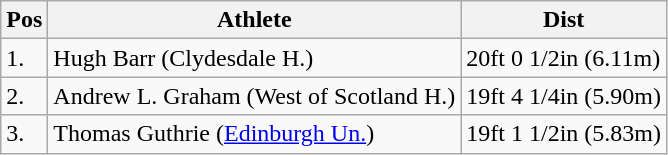<table class="wikitable">
<tr>
<th>Pos</th>
<th>Athlete</th>
<th>Dist</th>
</tr>
<tr>
<td>1.</td>
<td>Hugh Barr (Clydesdale H.)</td>
<td>20ft 0 1/2in (6.11m)</td>
</tr>
<tr>
<td>2.</td>
<td>Andrew L. Graham (West of Scotland H.)</td>
<td>19ft 4 1/4in (5.90m)</td>
</tr>
<tr>
<td>3.</td>
<td>Thomas Guthrie (<a href='#'>Edinburgh Un.</a>)</td>
<td>19ft 1 1/2in (5.83m)</td>
</tr>
</table>
